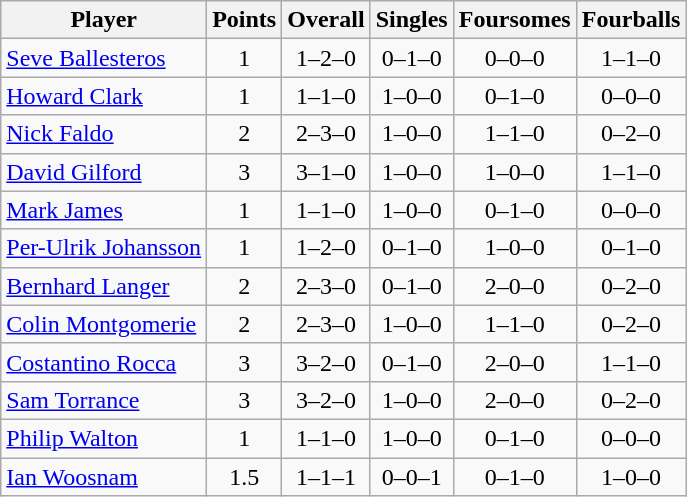<table class="wikitable sortable" style="text-align:center">
<tr>
<th>Player</th>
<th>Points</th>
<th>Overall</th>
<th>Singles</th>
<th>Foursomes</th>
<th>Fourballs</th>
</tr>
<tr>
<td align=left><a href='#'>Seve Ballesteros</a></td>
<td>1</td>
<td>1–2–0</td>
<td>0–1–0</td>
<td>0–0–0</td>
<td>1–1–0</td>
</tr>
<tr>
<td align=left><a href='#'>Howard Clark</a></td>
<td>1</td>
<td>1–1–0</td>
<td>1–0–0</td>
<td>0–1–0</td>
<td>0–0–0</td>
</tr>
<tr>
<td align=left><a href='#'>Nick Faldo</a></td>
<td>2</td>
<td>2–3–0</td>
<td>1–0–0</td>
<td>1–1–0</td>
<td>0–2–0</td>
</tr>
<tr>
<td align=left><a href='#'>David Gilford</a></td>
<td>3</td>
<td>3–1–0</td>
<td>1–0–0</td>
<td>1–0–0</td>
<td>1–1–0</td>
</tr>
<tr>
<td align=left><a href='#'>Mark James</a></td>
<td>1</td>
<td>1–1–0</td>
<td>1–0–0</td>
<td>0–1–0</td>
<td>0–0–0</td>
</tr>
<tr>
<td align=left><a href='#'>Per-Ulrik Johansson</a></td>
<td>1</td>
<td>1–2–0</td>
<td>0–1–0</td>
<td>1–0–0</td>
<td>0–1–0</td>
</tr>
<tr>
<td align=left><a href='#'>Bernhard Langer</a></td>
<td>2</td>
<td>2–3–0</td>
<td>0–1–0</td>
<td>2–0–0</td>
<td>0–2–0</td>
</tr>
<tr>
<td align=left><a href='#'>Colin Montgomerie</a></td>
<td>2</td>
<td>2–3–0</td>
<td>1–0–0</td>
<td>1–1–0</td>
<td>0–2–0</td>
</tr>
<tr>
<td align=left><a href='#'>Costantino Rocca</a></td>
<td>3</td>
<td>3–2–0</td>
<td>0–1–0</td>
<td>2–0–0</td>
<td>1–1–0</td>
</tr>
<tr>
<td align=left><a href='#'>Sam Torrance</a></td>
<td>3</td>
<td>3–2–0</td>
<td>1–0–0</td>
<td>2–0–0</td>
<td>0–2–0</td>
</tr>
<tr>
<td align=left><a href='#'>Philip Walton</a></td>
<td>1</td>
<td>1–1–0</td>
<td>1–0–0</td>
<td>0–1–0</td>
<td>0–0–0</td>
</tr>
<tr>
<td align=left><a href='#'>Ian Woosnam</a></td>
<td>1.5</td>
<td>1–1–1</td>
<td>0–0–1</td>
<td>0–1–0</td>
<td>1–0–0</td>
</tr>
</table>
